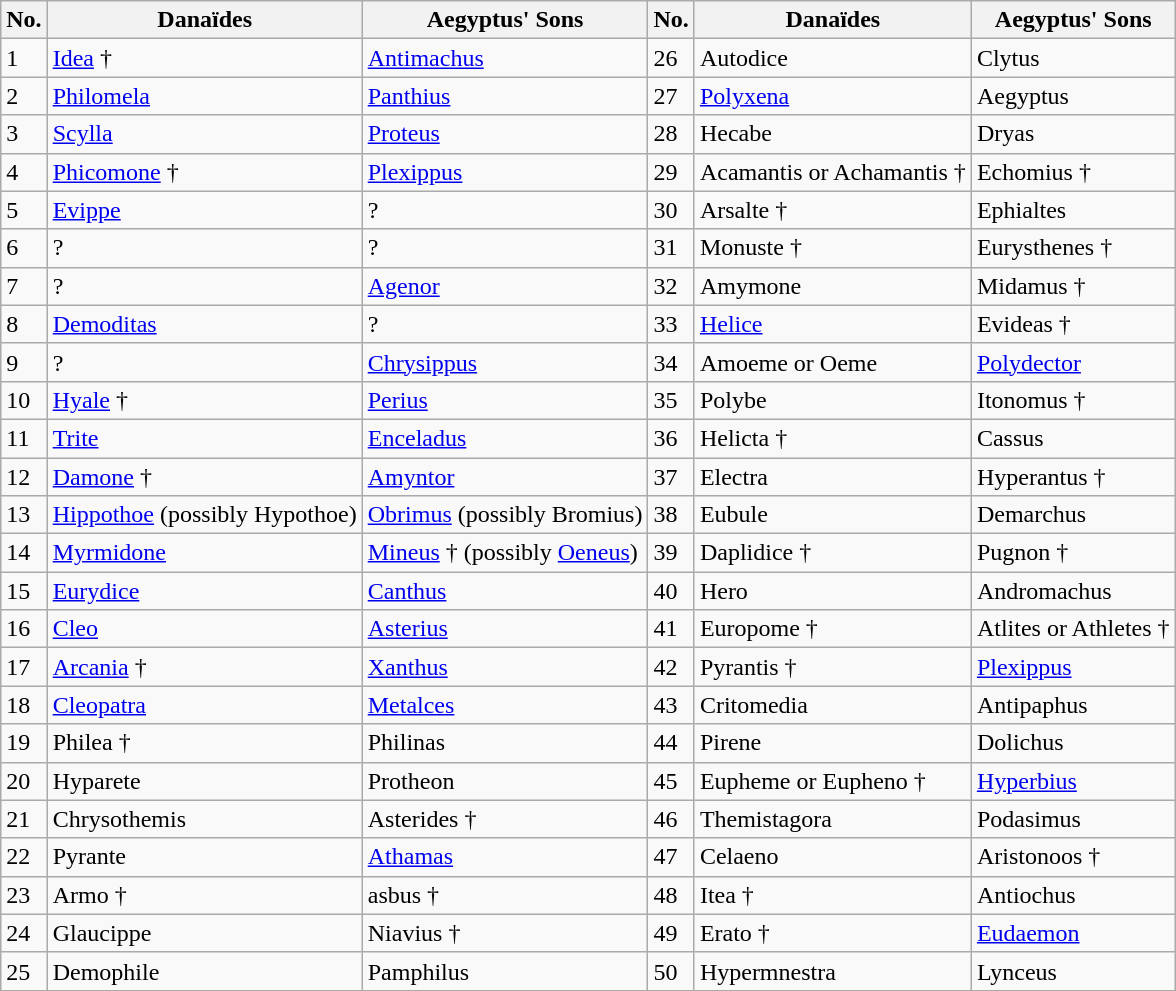<table class="wikitable">
<tr>
<th>No.</th>
<th>Danaïdes</th>
<th>Aegyptus' Sons</th>
<th>No.</th>
<th>Danaïdes</th>
<th>Aegyptus' Sons</th>
</tr>
<tr>
<td>1</td>
<td><a href='#'>Idea</a> †</td>
<td><a href='#'>Antimachus</a></td>
<td>26</td>
<td>Autodice</td>
<td>Clytus</td>
</tr>
<tr>
<td>2</td>
<td><a href='#'>Philomela</a></td>
<td><a href='#'>Panthius</a></td>
<td>27</td>
<td><a href='#'>Polyxena</a></td>
<td>Aegyptus</td>
</tr>
<tr>
<td>3</td>
<td><a href='#'>Scylla</a></td>
<td><a href='#'>Proteus</a></td>
<td>28</td>
<td>Hecabe</td>
<td>Dryas</td>
</tr>
<tr>
<td>4</td>
<td><a href='#'>Phicomone</a> †</td>
<td><a href='#'>Plexippus</a></td>
<td>29</td>
<td>Acamantis or Achamantis †</td>
<td>Echomius †</td>
</tr>
<tr>
<td>5</td>
<td><a href='#'>Evippe</a></td>
<td>?</td>
<td>30</td>
<td>Arsalte †</td>
<td>Ephialtes</td>
</tr>
<tr>
<td>6</td>
<td>?</td>
<td>?</td>
<td>31</td>
<td>Monuste †</td>
<td>Eurysthenes †</td>
</tr>
<tr>
<td>7</td>
<td>?</td>
<td><a href='#'>Agenor</a></td>
<td>32</td>
<td>Amymone</td>
<td>Midamus †</td>
</tr>
<tr>
<td>8</td>
<td><a href='#'>Demoditas</a></td>
<td>?</td>
<td>33</td>
<td><a href='#'>Helice</a></td>
<td>Evideas †</td>
</tr>
<tr>
<td>9</td>
<td>?</td>
<td><a href='#'>Chrysippus</a></td>
<td>34</td>
<td>Amoeme or Oeme</td>
<td><a href='#'>Polydector</a></td>
</tr>
<tr>
<td>10</td>
<td><a href='#'>Hyale</a> †</td>
<td><a href='#'>Perius</a></td>
<td>35</td>
<td>Polybe</td>
<td>Itonomus †</td>
</tr>
<tr>
<td>11</td>
<td><a href='#'>Trite</a></td>
<td><a href='#'>Enceladus</a></td>
<td>36</td>
<td>Helicta †</td>
<td>Cassus</td>
</tr>
<tr>
<td>12</td>
<td><a href='#'>Damone</a> †</td>
<td><a href='#'>Amyntor</a></td>
<td>37</td>
<td>Electra</td>
<td>Hyperantus †</td>
</tr>
<tr>
<td>13</td>
<td><a href='#'>Hippothoe</a> (possibly Hypothoe)</td>
<td><a href='#'>Obrimus</a> (possibly Bromius)</td>
<td>38</td>
<td>Eubule</td>
<td>Demarchus</td>
</tr>
<tr>
<td>14</td>
<td><a href='#'>Myrmidone</a></td>
<td><a href='#'>Mineus</a> † (possibly <a href='#'>Oeneus</a>)</td>
<td>39</td>
<td>Daplidice †</td>
<td>Pugnon †</td>
</tr>
<tr>
<td>15</td>
<td><a href='#'>Eurydice</a></td>
<td><a href='#'>Canthus</a></td>
<td>40</td>
<td>Hero</td>
<td>Andromachus</td>
</tr>
<tr>
<td>16</td>
<td><a href='#'>Cleo</a></td>
<td><a href='#'>Asterius</a></td>
<td>41</td>
<td>Europome †</td>
<td>Atlites or Athletes †</td>
</tr>
<tr>
<td>17</td>
<td><a href='#'>Arcania</a> †</td>
<td><a href='#'>Xanthus</a></td>
<td>42</td>
<td>Pyrantis †</td>
<td><a href='#'>Plexippus</a></td>
</tr>
<tr>
<td>18</td>
<td><a href='#'>Cleopatra</a></td>
<td><a href='#'>Metalces</a></td>
<td>43</td>
<td>Critomedia</td>
<td>Antipaphus</td>
</tr>
<tr>
<td>19</td>
<td>Philea †</td>
<td>Philinas</td>
<td>44</td>
<td>Pirene</td>
<td>Dolichus</td>
</tr>
<tr>
<td>20</td>
<td>Hyparete</td>
<td>Protheon</td>
<td>45</td>
<td>Eupheme or Eupheno †</td>
<td><a href='#'>Hyperbius</a></td>
</tr>
<tr>
<td>21</td>
<td>Chrysothemis</td>
<td>Asterides †</td>
<td>46</td>
<td>Themistagora</td>
<td>Podasimus</td>
</tr>
<tr>
<td>22</td>
<td>Pyrante</td>
<td><a href='#'>Athamas</a></td>
<td>47</td>
<td>Celaeno</td>
<td>Aristonoos †</td>
</tr>
<tr>
<td>23</td>
<td>Armo †</td>
<td>asbus †</td>
<td>48</td>
<td>Itea †</td>
<td>Antiochus</td>
</tr>
<tr>
<td>24</td>
<td>Glaucippe</td>
<td>Niavius †</td>
<td>49</td>
<td>Erato †</td>
<td><a href='#'>Eudaemon</a></td>
</tr>
<tr>
<td>25</td>
<td>Demophile</td>
<td>Pamphilus</td>
<td>50</td>
<td>Hypermnestra</td>
<td>Lynceus</td>
</tr>
</table>
